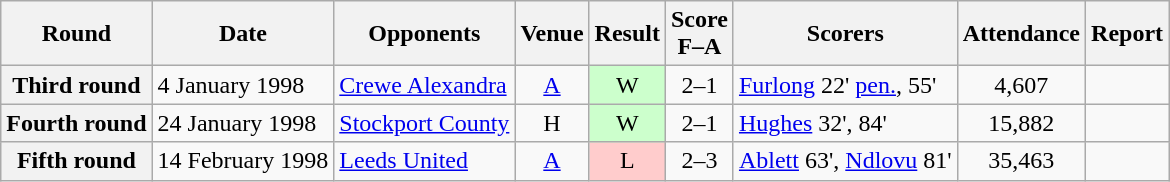<table class="wikitable plainrowheaders" style="text-align:center">
<tr>
<th scope="col">Round</th>
<th scope="col">Date</th>
<th scope="col">Opponents</th>
<th scope="col">Venue</th>
<th scope="col">Result</th>
<th scope="col">Score<br>F–A</th>
<th scope="col">Scorers</th>
<th scope="col">Attendance</th>
<th scope="col">Report</th>
</tr>
<tr>
<th scope="row">Third round</th>
<td align="left">4 January 1998</td>
<td align="left"><a href='#'>Crewe Alexandra</a></td>
<td><a href='#'>A</a></td>
<td style="background:#cfc">W</td>
<td>2–1</td>
<td align="left"><a href='#'>Furlong</a> 22' <a href='#'>pen.</a>, 55'</td>
<td>4,607</td>
<td></td>
</tr>
<tr>
<th scope="row">Fourth round</th>
<td align="left">24 January 1998</td>
<td align="left"><a href='#'>Stockport County</a></td>
<td>H</td>
<td style="background:#cfc">W</td>
<td>2–1</td>
<td align="left"><a href='#'>Hughes</a> 32', 84'</td>
<td>15,882</td>
<td></td>
</tr>
<tr>
<th scope="row">Fifth round</th>
<td align="left">14 February 1998</td>
<td align="left"><a href='#'>Leeds United</a></td>
<td><a href='#'>A</a></td>
<td style="background:#fcc">L</td>
<td>2–3</td>
<td align="left"><a href='#'>Ablett</a> 63', <a href='#'>Ndlovu</a> 81'</td>
<td>35,463</td>
<td></td>
</tr>
</table>
